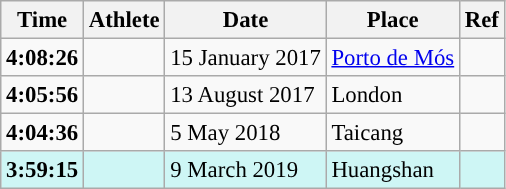<table class="wikitable" style="font-size:95%">
<tr>
<th>Time</th>
<th>Athlete</th>
<th>Date</th>
<th>Place</th>
<th>Ref</th>
</tr>
<tr>
<td align=center><strong>4:08:26</strong></td>
<td></td>
<td>15 January 2017</td>
<td><a href='#'>Porto de Mós</a></td>
<td></td>
</tr>
<tr>
<td align=center><strong>4:05:56</strong></td>
<td></td>
<td>13 August 2017</td>
<td>London</td>
<td></td>
</tr>
<tr>
<td align=center><strong>4:04:36</strong></td>
<td></td>
<td>5 May 2018</td>
<td>Taicang</td>
<td></td>
</tr>
<tr bgcolor=#CEF6F5>
<td align=center><strong>3:59:15</strong></td>
<td></td>
<td>9 March 2019</td>
<td>Huangshan</td>
<td></td>
</tr>
</table>
